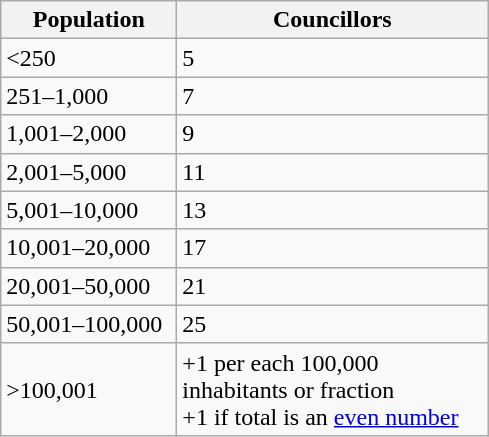<table class="wikitable" style="text-align:left;">
<tr>
<th width="110">Population</th>
<th width="200">Councillors</th>
</tr>
<tr>
<td><250</td>
<td>5</td>
</tr>
<tr>
<td>251–1,000</td>
<td>7</td>
</tr>
<tr>
<td>1,001–2,000</td>
<td>9</td>
</tr>
<tr>
<td>2,001–5,000</td>
<td>11</td>
</tr>
<tr>
<td>5,001–10,000</td>
<td>13</td>
</tr>
<tr>
<td>10,001–20,000</td>
<td>17</td>
</tr>
<tr>
<td>20,001–50,000</td>
<td>21</td>
</tr>
<tr>
<td>50,001–100,000</td>
<td>25</td>
</tr>
<tr>
<td>>100,001</td>
<td>+1 per each 100,000 inhabitants or fraction<br>+1 if total is an <a href='#'>even number</a></td>
</tr>
</table>
